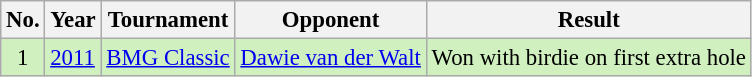<table class="wikitable" style="font-size:95%;">
<tr>
<th>No.</th>
<th>Year</th>
<th>Tournament</th>
<th>Opponent</th>
<th>Result</th>
</tr>
<tr style="background:#D0F0C0;">
<td align=center>1</td>
<td><a href='#'>2011</a></td>
<td><a href='#'>BMG Classic</a></td>
<td> <a href='#'>Dawie van der Walt</a></td>
<td>Won with birdie on first extra hole</td>
</tr>
</table>
